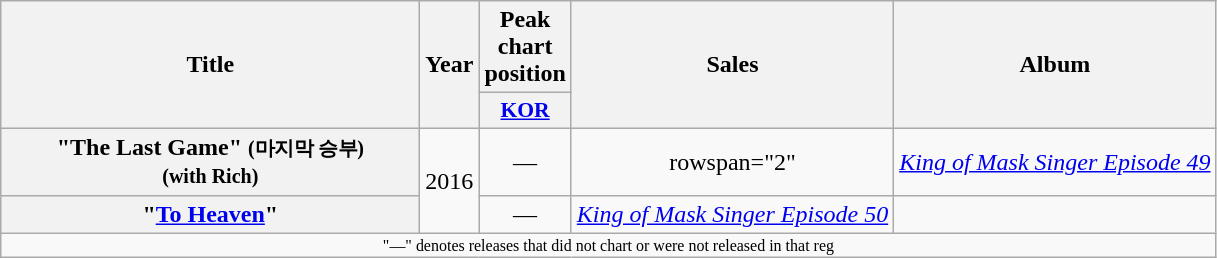<table class="wikitable plainrowheaders" style="text-align:center;">
<tr>
<th scope="col" rowspan="2" style="width:17em;">Title</th>
<th scope="col" rowspan="2">Year</th>
<th scope="col" colspan="1">Peak chart position</th>
<th scope="col" rowspan="2">Sales</th>
<th scope="col" rowspan="2">Album</th>
</tr>
<tr>
<th scope="col" style="width:3em;font-size:90%;"><a href='#'>KOR</a></th>
</tr>
<tr>
<th scope="row">"The Last Game" <small>(마지막 승부)</small> <br> <small>(with Rich)</small></th>
<td rowspan="2">2016</td>
<td>—</td>
<td>rowspan="2" </td>
<td><em><a href='#'>King of Mask Singer Episode 49</a></em></td>
</tr>
<tr>
<th scope="row">"<a href='#'>To Heaven</a>"</th>
<td>—</td>
<td><em><a href='#'>King of Mask Singer Episode 50</a></em></td>
</tr>
<tr>
<td colspan="6" style="text-align:center; font-size:8pt;">"—" denotes releases that did not chart or were not released in that reg</td>
</tr>
</table>
